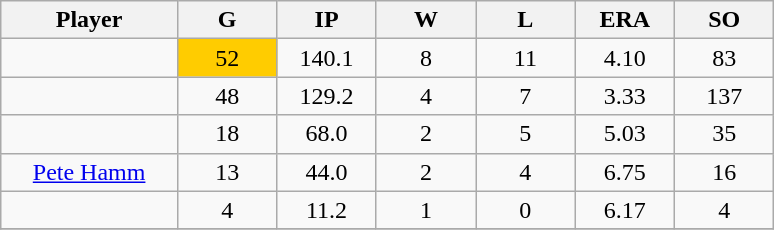<table class="wikitable sortable">
<tr>
<th bgcolor="#DDDDFF" width="16%">Player</th>
<th bgcolor="#DDDDFF" width="9%">G</th>
<th bgcolor="#DDDDFF" width="9%">IP</th>
<th bgcolor="#DDDDFF" width="9%">W</th>
<th bgcolor="#DDDDFF" width="9%">L</th>
<th bgcolor="#DDDDFF" width="9%">ERA</th>
<th bgcolor="#DDDDFF" width="9%">SO</th>
</tr>
<tr align="center">
<td></td>
<td bgcolor="#FFCC00">52</td>
<td>140.1</td>
<td>8</td>
<td>11</td>
<td>4.10</td>
<td>83</td>
</tr>
<tr align="center">
<td></td>
<td>48</td>
<td>129.2</td>
<td>4</td>
<td>7</td>
<td>3.33</td>
<td>137</td>
</tr>
<tr align="center">
<td></td>
<td>18</td>
<td>68.0</td>
<td>2</td>
<td>5</td>
<td>5.03</td>
<td>35</td>
</tr>
<tr align="center">
<td><a href='#'>Pete Hamm</a></td>
<td>13</td>
<td>44.0</td>
<td>2</td>
<td>4</td>
<td>6.75</td>
<td>16</td>
</tr>
<tr align="center">
<td></td>
<td>4</td>
<td>11.2</td>
<td>1</td>
<td>0</td>
<td>6.17</td>
<td>4</td>
</tr>
<tr align="center">
</tr>
</table>
